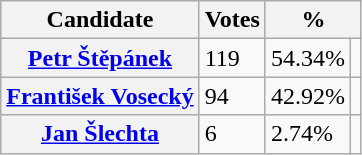<table class="wikitable">
<tr>
<th>Candidate</th>
<th>Votes</th>
<th colspan=2>%</th>
</tr>
<tr>
<th><a href='#'>Petr Štěpánek</a></th>
<td>119</td>
<td>54.34%</td>
<td></td>
</tr>
<tr>
<th><a href='#'>František Vosecký</a></th>
<td>94</td>
<td>42.92%</td>
<td></td>
</tr>
<tr>
<th><a href='#'>Jan Šlechta</a></th>
<td>6</td>
<td>2.74%</td>
<td></td>
</tr>
</table>
